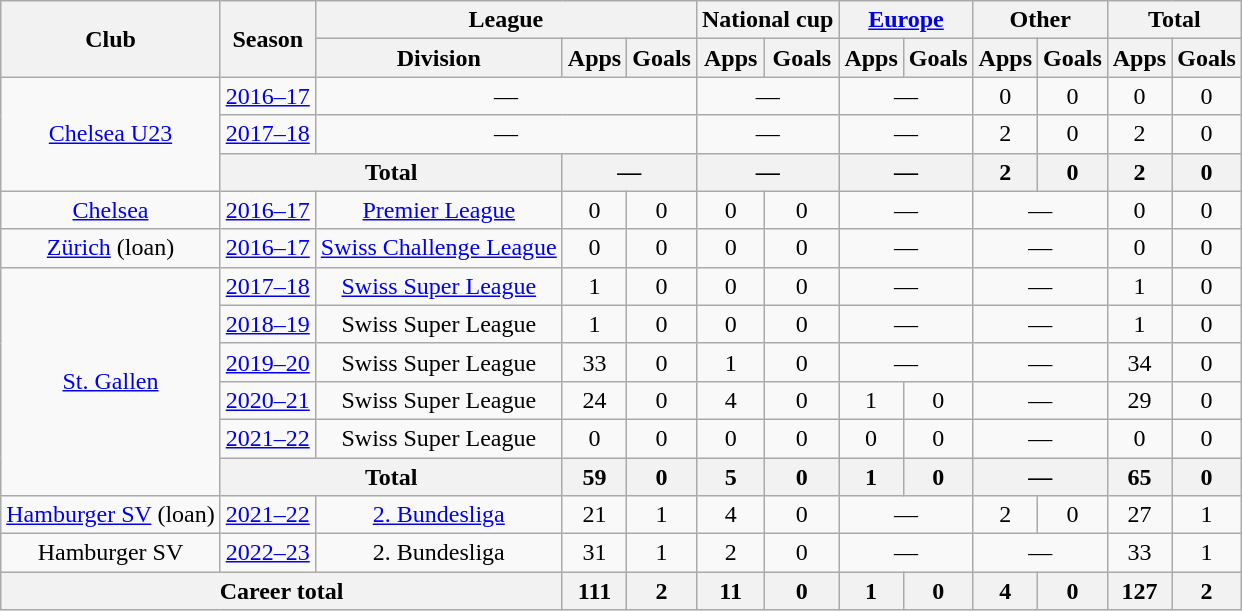<table class="wikitable" style="text-align: center">
<tr>
<th rowspan="2">Club</th>
<th rowspan="2">Season</th>
<th colspan="3">League</th>
<th colspan="2">National cup</th>
<th colspan="2"><a href='#'>Europe</a></th>
<th colspan="2">Other</th>
<th colspan="2">Total</th>
</tr>
<tr>
<th>Division</th>
<th>Apps</th>
<th>Goals</th>
<th>Apps</th>
<th>Goals</th>
<th>Apps</th>
<th>Goals</th>
<th>Apps</th>
<th>Goals</th>
<th>Apps</th>
<th>Goals</th>
</tr>
<tr>
<td rowspan="3"><a href='#'>Chelsea U23</a></td>
<td><a href='#'>2016–17</a></td>
<td colspan="3">—</td>
<td colspan="2">—</td>
<td colspan="2">—</td>
<td>0</td>
<td>0</td>
<td>0</td>
<td>0</td>
</tr>
<tr>
<td><a href='#'>2017–18</a></td>
<td colspan="3">—</td>
<td colspan="2">—</td>
<td colspan="2">—</td>
<td>2</td>
<td>0</td>
<td>2</td>
<td>0</td>
</tr>
<tr>
<th colspan="2">Total</th>
<th colspan="2">—</th>
<th colspan="2">—</th>
<th colspan="2">—</th>
<th>2</th>
<th>0</th>
<th>2</th>
<th>0</th>
</tr>
<tr>
<td><a href='#'>Chelsea</a></td>
<td><a href='#'>2016–17</a></td>
<td><a href='#'>Premier League</a></td>
<td>0</td>
<td>0</td>
<td>0</td>
<td>0</td>
<td colspan="2">—</td>
<td colspan="2">—</td>
<td>0</td>
<td>0</td>
</tr>
<tr>
<td><a href='#'>Zürich</a> (loan)</td>
<td><a href='#'>2016–17</a></td>
<td><a href='#'>Swiss Challenge League</a></td>
<td>0</td>
<td>0</td>
<td>0</td>
<td>0</td>
<td colspan="2">—</td>
<td colspan="2">—</td>
<td>0</td>
<td>0</td>
</tr>
<tr>
<td rowspan="6"><a href='#'>St. Gallen</a></td>
<td><a href='#'>2017–18</a></td>
<td><a href='#'>Swiss Super League</a></td>
<td>1</td>
<td>0</td>
<td>0</td>
<td>0</td>
<td colspan="2">—</td>
<td colspan="2">—</td>
<td>1</td>
<td>0</td>
</tr>
<tr>
<td><a href='#'>2018–19</a></td>
<td>Swiss Super League</td>
<td>1</td>
<td>0</td>
<td>0</td>
<td>0</td>
<td colspan="2">—</td>
<td colspan="2">—</td>
<td>1</td>
<td>0</td>
</tr>
<tr>
<td><a href='#'>2019–20</a></td>
<td>Swiss Super League</td>
<td>33</td>
<td>0</td>
<td>1</td>
<td>0</td>
<td colspan="2">—</td>
<td colspan="2">—</td>
<td>34</td>
<td>0</td>
</tr>
<tr>
<td><a href='#'>2020–21</a></td>
<td>Swiss Super League</td>
<td>24</td>
<td>0</td>
<td>4</td>
<td>0</td>
<td>1</td>
<td>0</td>
<td colspan="2">—</td>
<td>29</td>
<td>0</td>
</tr>
<tr>
<td><a href='#'>2021–22</a></td>
<td>Swiss Super League</td>
<td>0</td>
<td>0</td>
<td>0</td>
<td>0</td>
<td>0</td>
<td>0</td>
<td colspan="2">—</td>
<td>0</td>
<td>0</td>
</tr>
<tr>
<th colspan="2">Total</th>
<th>59</th>
<th>0</th>
<th>5</th>
<th>0</th>
<th>1</th>
<th>0</th>
<th colspan="2">—</th>
<th>65</th>
<th>0</th>
</tr>
<tr>
<td><a href='#'>Hamburger SV</a> (loan)</td>
<td><a href='#'>2021–22</a></td>
<td><a href='#'>2. Bundesliga</a></td>
<td>21</td>
<td>1</td>
<td>4</td>
<td>0</td>
<td colspan="2">—</td>
<td>2</td>
<td>0</td>
<td>27</td>
<td>1</td>
</tr>
<tr>
<td>Hamburger SV</td>
<td><a href='#'>2022–23</a></td>
<td>2. Bundesliga</td>
<td>31</td>
<td>1</td>
<td>2</td>
<td>0</td>
<td colspan="2">—</td>
<td colspan="2">—</td>
<td>33</td>
<td>1</td>
</tr>
<tr>
<th colspan="3">Career total</th>
<th>111</th>
<th>2</th>
<th>11</th>
<th>0</th>
<th>1</th>
<th>0</th>
<th>4</th>
<th>0</th>
<th>127</th>
<th>2</th>
</tr>
</table>
